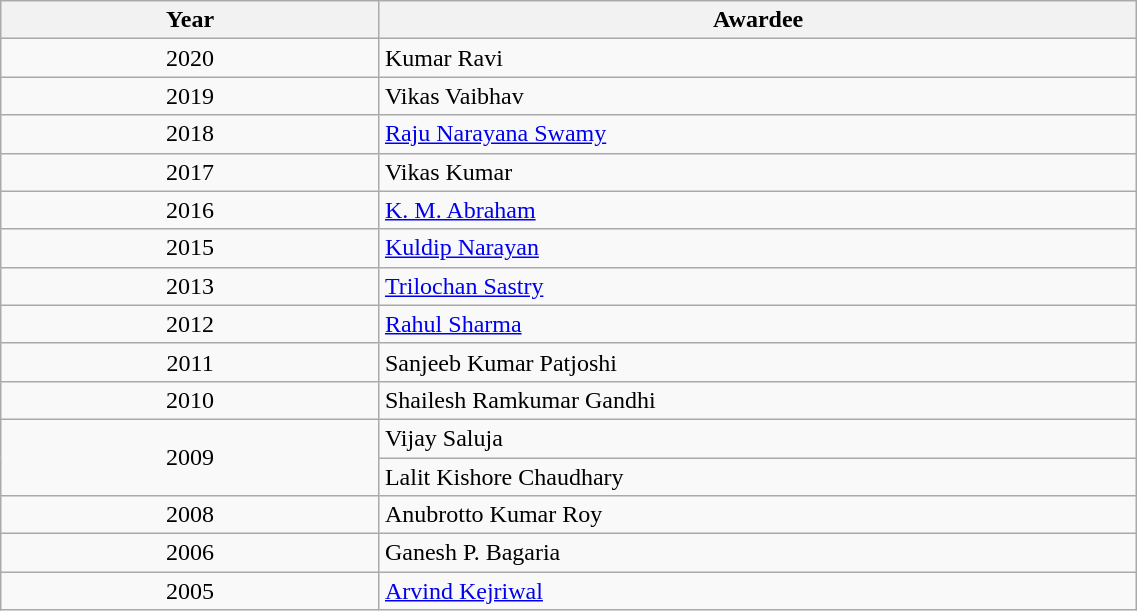<table class="wikitable sortable" style="width: 60%;">
<tr>
<th scope="col" style="width: 20%;">Year</th>
<th scope="col" style="width: 40%;">Awardee</th>
</tr>
<tr>
<td style="text-align:center;">2020</td>
<td>Kumar Ravi</td>
</tr>
<tr>
<td style="text-align:center;">2019</td>
<td>Vikas Vaibhav</td>
</tr>
<tr>
<td style="text-align:center;">2018</td>
<td><a href='#'>Raju Narayana Swamy</a></td>
</tr>
<tr>
<td style="text-align:center;">2017</td>
<td>Vikas Kumar</td>
</tr>
<tr>
<td style="text-align:center;">2016</td>
<td><a href='#'>K. M. Abraham</a></td>
</tr>
<tr>
<td style="text-align:center;">2015</td>
<td><a href='#'>Kuldip Narayan</a></td>
</tr>
<tr>
<td style="text-align:center;">2013</td>
<td><a href='#'>Trilochan Sastry</a></td>
</tr>
<tr>
<td style="text-align:center;">2012</td>
<td><a href='#'>Rahul Sharma</a></td>
</tr>
<tr>
<td style="text-align:center;">2011</td>
<td>Sanjeeb Kumar Patjoshi</td>
</tr>
<tr>
<td style="text-align:center;">2010</td>
<td>Shailesh Ramkumar Gandhi</td>
</tr>
<tr>
<td rowspan="2" style="text-align:center;">2009</td>
<td>Vijay Saluja</td>
</tr>
<tr>
<td>Lalit Kishore Chaudhary</td>
</tr>
<tr>
<td style="text-align:center;">2008</td>
<td>Anubrotto Kumar Roy</td>
</tr>
<tr>
<td style="text-align:center;">2006</td>
<td>Ganesh P. Bagaria</td>
</tr>
<tr>
<td style="text-align:center;">2005</td>
<td><a href='#'>Arvind Kejriwal</a></td>
</tr>
</table>
